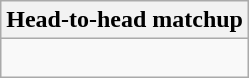<table class="wikitable collapsible collapsed">
<tr>
<th>Head-to-head matchup</th>
</tr>
<tr>
<td><br></td>
</tr>
</table>
